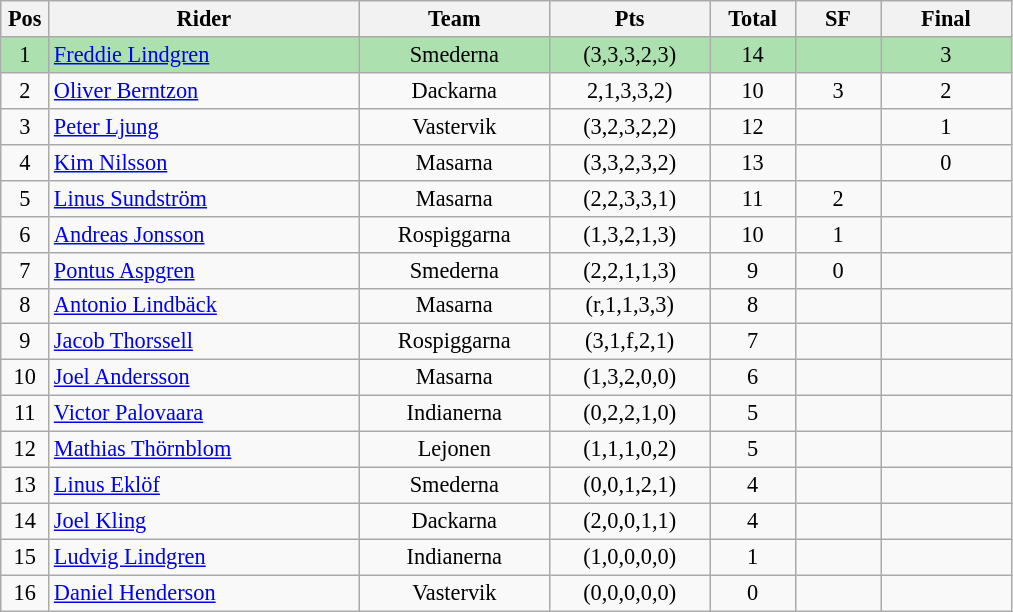<table class=wikitable style="font-size:93%;">
<tr>
<th width=25px>Pos</th>
<th width=200px>Rider</th>
<th width=120px>Team</th>
<th width=100px>Pts</th>
<th width=50px>Total</th>
<th width=50px>SF</th>
<th width=80px>Final</th>
</tr>
<tr align=center style="background:#ACE1AF;">
<td>1</td>
<td align=left><a href='#'>Freddie Lindgren</a></td>
<td>Smederna</td>
<td>(3,3,3,2,3)</td>
<td>14</td>
<td></td>
<td>3</td>
</tr>
<tr align=center>
<td>2</td>
<td align=left><a href='#'>Oliver Berntzon</a></td>
<td>Dackarna</td>
<td>2,1,3,3,2)</td>
<td>10</td>
<td>3</td>
<td>2</td>
</tr>
<tr align=center>
<td>3</td>
<td align=left><a href='#'>Peter Ljung</a></td>
<td>Vastervik</td>
<td>(3,2,3,2,2)</td>
<td>12</td>
<td></td>
<td>1</td>
</tr>
<tr align=center>
<td>4</td>
<td align=left><a href='#'>Kim Nilsson</a></td>
<td>Masarna</td>
<td>(3,3,2,3,2)</td>
<td>13</td>
<td></td>
<td>0</td>
</tr>
<tr align=center>
<td>5</td>
<td align=left><a href='#'>Linus Sundström</a></td>
<td>Masarna</td>
<td>(2,2,3,3,1)</td>
<td>11</td>
<td>2</td>
<td></td>
</tr>
<tr align=center>
<td>6</td>
<td align=left><a href='#'>Andreas Jonsson</a></td>
<td>Rospiggarna</td>
<td>(1,3,2,1,3)</td>
<td>10</td>
<td>1</td>
<td></td>
</tr>
<tr align=center>
<td>7</td>
<td align=left><a href='#'>Pontus Aspgren</a></td>
<td>Smederna</td>
<td>(2,2,1,1,3)</td>
<td>9</td>
<td>0</td>
<td></td>
</tr>
<tr align=center>
<td>8</td>
<td align=left><a href='#'>Antonio Lindbäck</a></td>
<td>Masarna</td>
<td>(r,1,1,3,3)</td>
<td>8</td>
<td></td>
<td></td>
</tr>
<tr align=center>
<td>9</td>
<td align=left><a href='#'>Jacob Thorssell</a></td>
<td>Rospiggarna</td>
<td>(3,1,f,2,1)</td>
<td>7</td>
<td></td>
<td></td>
</tr>
<tr align=center>
<td>10</td>
<td align=left><a href='#'>Joel Andersson</a></td>
<td>Masarna</td>
<td>(1,3,2,0,0)</td>
<td>6</td>
<td></td>
<td></td>
</tr>
<tr align=center>
<td>11</td>
<td align=left><a href='#'>Victor Palovaara</a></td>
<td>Indianerna</td>
<td>(0,2,2,1,0)</td>
<td>5</td>
<td></td>
<td></td>
</tr>
<tr align=center>
<td>12</td>
<td align=left><a href='#'>Mathias Thörnblom</a></td>
<td>Lejonen</td>
<td>(1,1,1,0,2)</td>
<td>5</td>
<td></td>
<td></td>
</tr>
<tr align=center>
<td>13</td>
<td align=left><a href='#'>Linus Eklöf</a></td>
<td>Smederna</td>
<td>(0,0,1,2,1)</td>
<td>4</td>
<td></td>
<td></td>
</tr>
<tr align=center>
<td>14</td>
<td align=left><a href='#'>Joel Kling</a></td>
<td>Dackarna</td>
<td>(2,0,0,1,1)</td>
<td>4</td>
<td></td>
<td></td>
</tr>
<tr align=center>
<td>15</td>
<td align=left><a href='#'>Ludvig Lindgren</a></td>
<td>Indianerna</td>
<td>(1,0,0,0,0)</td>
<td>1</td>
<td></td>
<td></td>
</tr>
<tr align=center>
<td>16</td>
<td align=left><a href='#'>Daniel Henderson</a></td>
<td>Vastervik</td>
<td>(0,0,0,0,0)</td>
<td>0</td>
<td></td>
<td></td>
</tr>
</table>
